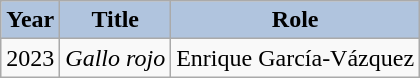<table class="wikitable">
<tr>
<th style="background:#B0C4DE;">Year</th>
<th style="background:#B0C4DE;">Title</th>
<th style="background:#B0C4DE;">Role</th>
</tr>
<tr>
<td>2023</td>
<td><em>Gallo rojo</em></td>
<td>Enrique García-Vázquez</td>
</tr>
</table>
